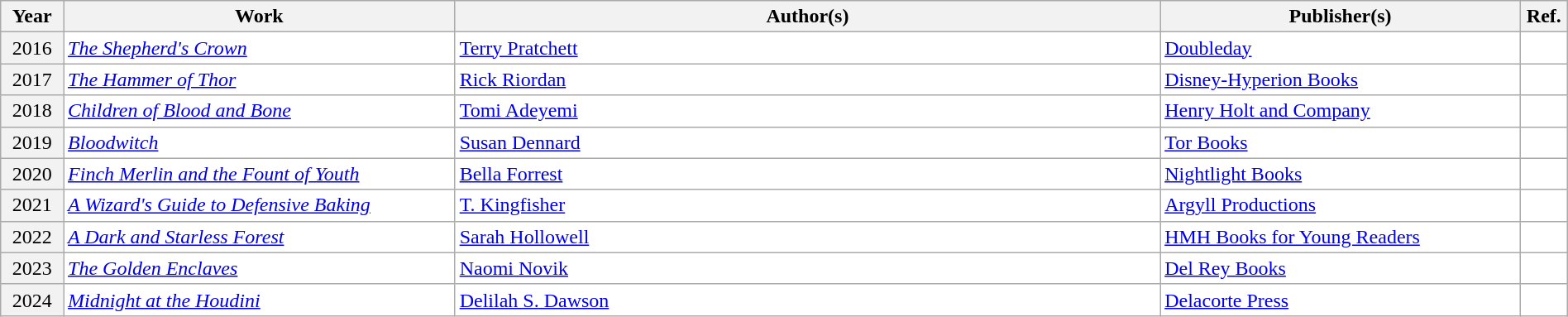<table class="sortable wikitable" width="100%" cellpadding="5" style="margin: 1em auto 1em auto">
<tr>
<th width="4%" scope="col">Year</th>
<th width="25%" scope="col">Work</th>
<th width="45%" scope="col" class="unsortable">Author(s)</th>
<th width="23%" scope="col" class="unsortable">Publisher(s)</th>
<th width="3%" scope="col" class="unsortable">Ref.</th>
</tr>
<tr style="background:#FFFFFF;">
<th scope="row" align="center" rowspan="1" style="font-weight:normal;">2016</th>
<td><em><a href='#'>The Shepherd's Crown</a></em></td>
<td><a href='#'>Terry Pratchett</a></td>
<td><a href='#'>Doubleday</a></td>
<td align="center"></td>
</tr>
<tr style="background:#FFFFFF;">
<th scope="row" align="center" rowspan="1" style="font-weight:normal;">2017</th>
<td><em><a href='#'>The Hammer of Thor</a></em></td>
<td><a href='#'>Rick Riordan</a></td>
<td><a href='#'>Disney-Hyperion Books</a></td>
<td align="center"></td>
</tr>
<tr style="background:#FFFFFF;">
<th scope="row" align="center" rowspan="1" style="font-weight:normal;">2018</th>
<td><em><a href='#'>Children of Blood and Bone</a></em></td>
<td><a href='#'>Tomi Adeyemi</a></td>
<td><a href='#'>Henry Holt and Company</a></td>
<td align="center"></td>
</tr>
<tr style="background:#FFFFFF;">
<th scope="row" align="center" rowspan="1" style="font-weight:normal;">2019</th>
<td><em><a href='#'>Bloodwitch</a></em></td>
<td><a href='#'>Susan Dennard</a></td>
<td><a href='#'>Tor Books</a></td>
<td align="center"></td>
</tr>
<tr style="background:#FFFFFF;">
<th scope="row" align="center" rowspan="1" style="font-weight:normal;">2020</th>
<td><em><a href='#'>Finch Merlin and the Fount of Youth</a></em></td>
<td><a href='#'>Bella Forrest</a></td>
<td><a href='#'>Nightlight Books</a></td>
<td align="center"></td>
</tr>
<tr style="background:#FFFFFF;">
<th scope="row" align="center" rowspan="1" style="font-weight:normal;">2021</th>
<td><em><a href='#'>A Wizard's Guide to Defensive Baking</a></em></td>
<td><a href='#'>T. Kingfisher</a></td>
<td><a href='#'>Argyll Productions</a></td>
<td align="center"></td>
</tr>
<tr style="background:#FFFFFF;">
<th scope="row" align="center" rowspan="1" style="font-weight:normal;">2022</th>
<td><em><a href='#'>A Dark and Starless Forest</a></em></td>
<td><a href='#'>Sarah Hollowell</a></td>
<td><a href='#'>HMH Books for Young Readers</a></td>
<td align="center"></td>
</tr>
<tr style="background:#FFFFFF;">
<th scope="row" align="center" rowspan="1" style="font-weight:normal;">2023</th>
<td><em><a href='#'>The Golden Enclaves</a></em></td>
<td><a href='#'>Naomi Novik</a></td>
<td><a href='#'>Del Rey Books</a></td>
<td align="center"></td>
</tr>
<tr style="background:#FFFFFF;">
<th scope="row" align="center" rowspan="1" style="font-weight:normal;">2024</th>
<td><em><a href='#'>Midnight at the Houdini</a></em></td>
<td><a href='#'>Delilah S. Dawson</a></td>
<td><a href='#'>Delacorte Press</a></td>
<td align="center"></td>
</tr>
</table>
